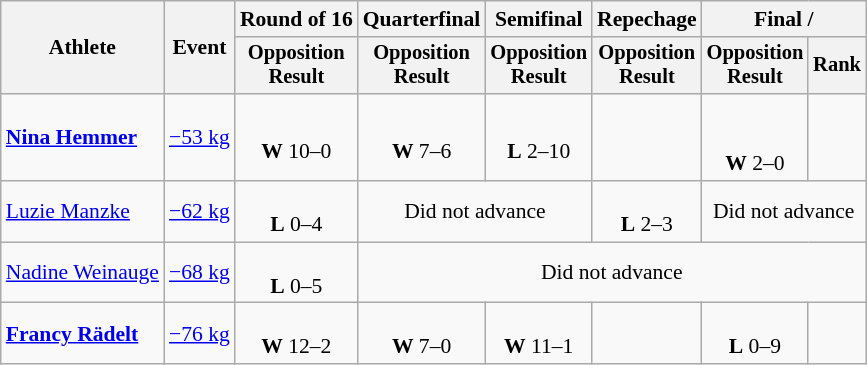<table class="wikitable" style="font-size:90%">
<tr>
<th rowspan=2>Athlete</th>
<th rowspan=2>Event</th>
<th>Round of 16</th>
<th>Quarterfinal</th>
<th>Semifinal</th>
<th>Repechage</th>
<th colspan=2>Final / </th>
</tr>
<tr style="font-size: 95%">
<th>Opposition<br>Result</th>
<th>Opposition<br>Result</th>
<th>Opposition<br>Result</th>
<th>Opposition<br>Result</th>
<th>Opposition<br>Result</th>
<th>Rank</th>
</tr>
<tr align=center>
<td align=left><strong><a href='#'>Nina Hemmer</a></strong></td>
<td align=left><a href='#'>−53 kg</a></td>
<td><br> <strong>W</strong> 10–0</td>
<td><br> <strong>W</strong> 7–6</td>
<td><br><strong>L</strong> 2–10</td>
<td></td>
<td><br><br><strong>W</strong> 2–0</td>
<td></td>
</tr>
<tr align=center>
<td align=left><a href='#'>Luzie Manzke</a></td>
<td align=left><a href='#'>−62 kg</a></td>
<td><br><strong>L</strong> 0–4</td>
<td colspan=2>Did not advance</td>
<td><br><strong>L</strong> 2–3</td>
<td colspan=2>Did not advance</td>
</tr>
<tr align=center>
<td align=left><a href='#'>Nadine Weinauge</a></td>
<td align=left><a href='#'>−68 kg</a></td>
<td><br> <strong>L</strong> 0–5</td>
<td colspan=5>Did not advance</td>
</tr>
<tr align=center>
<td align=left><strong><a href='#'>Francy Rädelt</a></strong></td>
<td align=left><a href='#'>−76 kg</a></td>
<td><br><strong>W</strong> 12–2</td>
<td><br><strong>W</strong> 7–0</td>
<td><br><strong>W</strong> 11–1</td>
<td></td>
<td><br><strong>L</strong> 0–9</td>
<td></td>
</tr>
</table>
